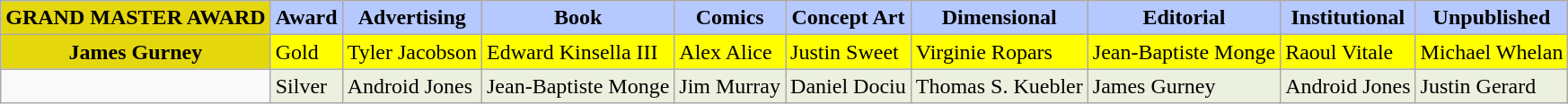<table class="wikitable">
<tr>
<th style="background:#e5d70e">GRAND MASTER AWARD</th>
<th style="background:#b6c9ff">Award</th>
<th style="background:#b6c9ff">Advertising</th>
<th style="background:#b6c9ff">Book</th>
<th style="background:#b6c9ff">Comics</th>
<th style="background:#b6c9ff">Concept Art</th>
<th style="background:#b6c9ff">Dimensional</th>
<th style="background:#b6c9ff">Editorial</th>
<th style="background:#b6c9ff">Institutional</th>
<th style="background:#b6c9ff">Unpublished</th>
</tr>
<tr>
<td style="background:#e5d70e" align="center"><strong>James Gurney</strong></td>
<td style="background:#ffff00">Gold</td>
<td style="background:#ffff00">Tyler Jacobson</td>
<td style="background:#ffff00">Edward Kinsella III</td>
<td style="background:#ffff00">Alex Alice</td>
<td style="background:#ffff00">Justin Sweet</td>
<td style="background:#ffff00">Virginie Ropars</td>
<td style="background:#ffff00">Jean-Baptiste Monge</td>
<td style="background:#ffff00">Raoul Vitale</td>
<td style="background:#ffff00">Michael Whelan</td>
</tr>
<tr>
<td></td>
<td style="background:#ecf0df">Silver</td>
<td style="background:#ecf0df">Android Jones</td>
<td style="background:#ecf0df">Jean-Baptiste Monge</td>
<td style="background:#ecf0df">Jim Murray</td>
<td style="background:#ecf0df">Daniel Dociu</td>
<td style="background:#ecf0df">Thomas S. Kuebler</td>
<td style="background:#ecf0df">James Gurney</td>
<td style="background:#ecf0df">Android Jones</td>
<td style="background:#ecf0df">Justin Gerard</td>
</tr>
</table>
